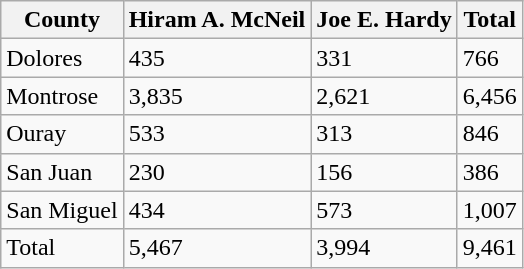<table class="wikitable mw-collapsible">
<tr>
<th>County</th>
<th>Hiram A. McNeil</th>
<th>Joe E. Hardy</th>
<th>Total</th>
</tr>
<tr>
<td>Dolores</td>
<td>435</td>
<td>331</td>
<td>766</td>
</tr>
<tr>
<td>Montrose</td>
<td>3,835</td>
<td>2,621</td>
<td>6,456</td>
</tr>
<tr>
<td>Ouray</td>
<td>533</td>
<td>313</td>
<td>846</td>
</tr>
<tr>
<td>San Juan</td>
<td>230</td>
<td>156</td>
<td>386</td>
</tr>
<tr>
<td>San Miguel</td>
<td>434</td>
<td>573</td>
<td>1,007</td>
</tr>
<tr>
<td>Total</td>
<td>5,467</td>
<td>3,994</td>
<td>9,461</td>
</tr>
</table>
